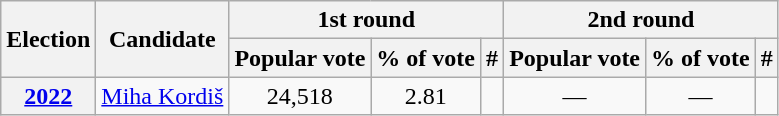<table class="wikitable" style="text-align:center">
<tr>
<th rowspan="2">Election</th>
<th rowspan="2">Candidate</th>
<th colspan="3">1st round</th>
<th colspan="3">2nd round</th>
</tr>
<tr>
<th>Popular vote</th>
<th>% of vote</th>
<th>#</th>
<th>Popular vote</th>
<th>% of vote</th>
<th>#</th>
</tr>
<tr>
<th><a href='#'>2022</a></th>
<td align="left"><a href='#'>Miha Kordiš</a></td>
<td>24,518</td>
<td>2.81</td>
<td></td>
<td>—</td>
<td>—</td>
<td></td>
</tr>
</table>
